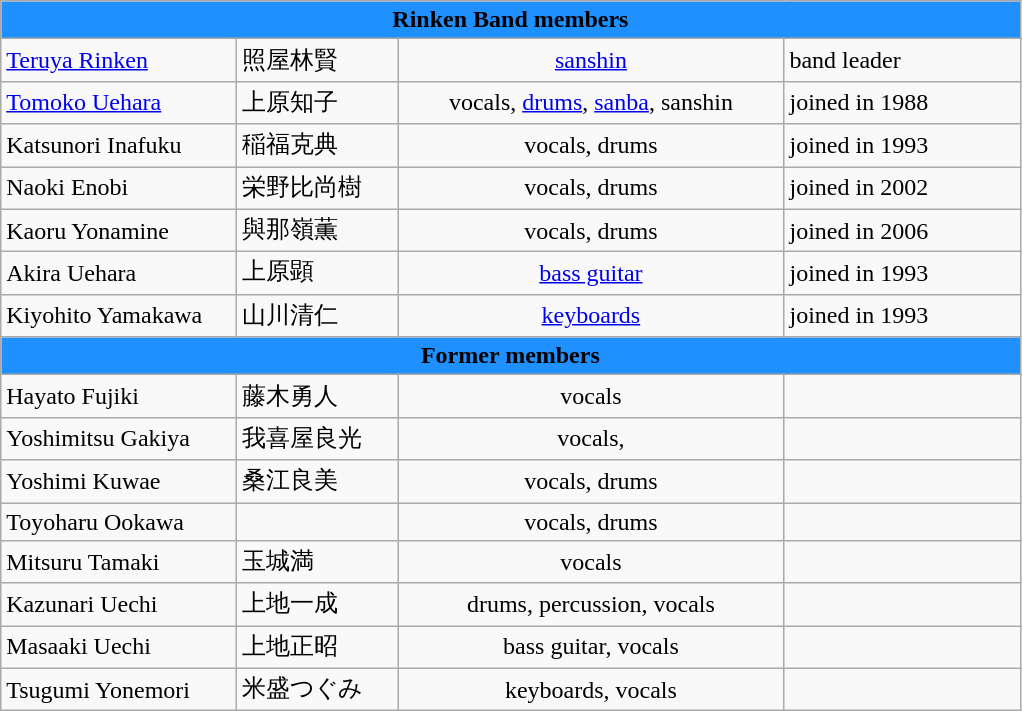<table class="wikitable">
<tr>
<th style="background-color:DodgerBlue;" colspan="4" align="center">Rinken Band members</th>
</tr>
<tr>
<td width="150"><a href='#'>Teruya Rinken</a></td>
<td width="100">照屋林賢</td>
<td width="250" align="center"><a href='#'>sanshin</a></td>
<td width="150">band leader</td>
</tr>
<tr>
<td><a href='#'>Tomoko Uehara</a></td>
<td>上原知子</td>
<td align="center">vocals, <a href='#'>drums</a>, <a href='#'>sanba</a>, sanshin</td>
<td>joined in 1988</td>
</tr>
<tr>
<td>Katsunori Inafuku</td>
<td>稲福克典</td>
<td align="center">vocals, drums</td>
<td>joined in 1993</td>
</tr>
<tr>
<td>Naoki Enobi</td>
<td>栄野比尚樹</td>
<td align="center">vocals, drums</td>
<td>joined in 2002</td>
</tr>
<tr>
<td>Kaoru Yonamine</td>
<td>與那嶺薫</td>
<td align="center">vocals, drums</td>
<td>joined in 2006</td>
</tr>
<tr>
<td>Akira Uehara</td>
<td>上原顕</td>
<td align="center"><a href='#'>bass guitar</a></td>
<td>joined in 1993</td>
</tr>
<tr>
<td>Kiyohito Yamakawa</td>
<td>山川清仁</td>
<td align="center"><a href='#'>keyboards</a></td>
<td>joined in 1993</td>
</tr>
<tr>
<th style="background-color:DodgerBlue;" colspan="4" align="center">Former members</th>
</tr>
<tr>
<td>Hayato Fujiki</td>
<td>藤木勇人</td>
<td align="center">vocals</td>
<td> </td>
</tr>
<tr>
<td>Yoshimitsu Gakiya</td>
<td>我喜屋良光</td>
<td align="center">vocals, </td>
<td> </td>
</tr>
<tr>
<td>Yoshimi Kuwae</td>
<td>桑江良美</td>
<td align="center">vocals, drums</td>
<td> </td>
</tr>
<tr>
<td>Toyoharu Ookawa</td>
<td> </td>
<td align="center">vocals, drums</td>
<td> </td>
</tr>
<tr>
<td>Mitsuru Tamaki</td>
<td>玉城満</td>
<td align="center">vocals</td>
<td> </td>
</tr>
<tr>
<td>Kazunari Uechi</td>
<td>上地一成</td>
<td align="center">drums, percussion, vocals</td>
<td> </td>
</tr>
<tr>
<td>Masaaki Uechi</td>
<td>上地正昭</td>
<td align="center">bass guitar, vocals</td>
<td> </td>
</tr>
<tr>
<td>Tsugumi Yonemori</td>
<td>米盛つぐみ</td>
<td align="center">keyboards, vocals</td>
<td> </td>
</tr>
</table>
